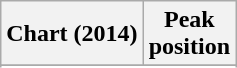<table class="wikitable plainrowheaders">
<tr>
<th scope="col">Chart (2014)</th>
<th scope="col">Peak<br>position</th>
</tr>
<tr>
</tr>
<tr>
</tr>
</table>
